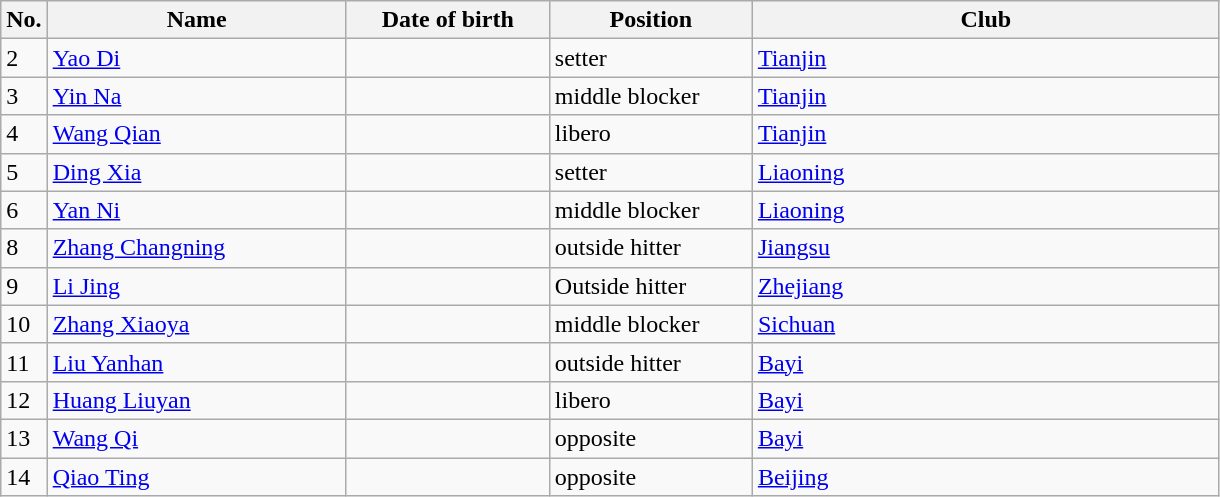<table class=wikitable sortable style=font-size:100%; text-align:center;>
<tr>
<th>No.</th>
<th style=width:12em>Name</th>
<th style=width:8em>Date of birth</th>
<th style=width:8em>Position</th>
<th style=width:19em>Club</th>
</tr>
<tr>
<td>2</td>
<td><a href='#'>Yao Di</a></td>
<td></td>
<td>setter</td>
<td> <a href='#'>Tianjin</a></td>
</tr>
<tr>
<td>3</td>
<td><a href='#'>Yin Na</a></td>
<td></td>
<td>middle blocker</td>
<td> <a href='#'>Tianjin</a></td>
</tr>
<tr>
<td>4</td>
<td><a href='#'>Wang Qian</a></td>
<td></td>
<td>libero</td>
<td> <a href='#'>Tianjin</a></td>
</tr>
<tr>
<td>5</td>
<td><a href='#'>Ding Xia</a></td>
<td></td>
<td>setter</td>
<td> <a href='#'>Liaoning</a></td>
</tr>
<tr>
<td>6</td>
<td><a href='#'>Yan Ni</a></td>
<td></td>
<td>middle blocker</td>
<td> <a href='#'>Liaoning</a></td>
</tr>
<tr>
<td>8</td>
<td><a href='#'>Zhang Changning</a></td>
<td></td>
<td>outside hitter</td>
<td> <a href='#'>Jiangsu</a></td>
</tr>
<tr>
<td>9</td>
<td><a href='#'>Li Jing</a></td>
<td></td>
<td>Outside  hitter</td>
<td> <a href='#'>Zhejiang</a></td>
</tr>
<tr>
<td>10</td>
<td><a href='#'>Zhang Xiaoya</a></td>
<td></td>
<td>middle blocker</td>
<td> <a href='#'>Sichuan</a></td>
</tr>
<tr>
<td>11</td>
<td><a href='#'>Liu Yanhan</a></td>
<td></td>
<td>outside hitter</td>
<td> <a href='#'>Bayi</a></td>
</tr>
<tr>
<td>12</td>
<td><a href='#'>Huang Liuyan</a></td>
<td></td>
<td>libero</td>
<td> <a href='#'>Bayi</a></td>
</tr>
<tr>
<td>13</td>
<td><a href='#'>Wang Qi</a></td>
<td></td>
<td>opposite</td>
<td> <a href='#'>Bayi</a></td>
</tr>
<tr>
<td>14</td>
<td><a href='#'>Qiao Ting</a></td>
<td></td>
<td>opposite</td>
<td> <a href='#'>Beijing</a></td>
</tr>
</table>
